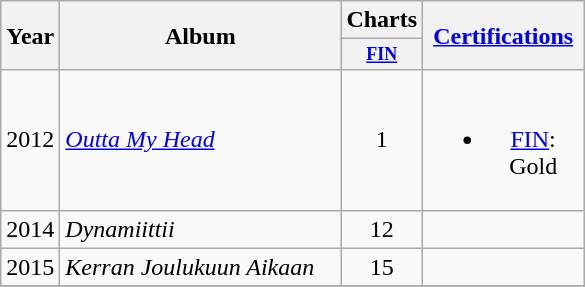<table class="wikitable">
<tr>
<th align="center" rowspan="2">Year</th>
<th align="center" rowspan="2" width="180">Album</th>
<th align="center" colspan="1">Charts</th>
<th align="center" rowspan="2" width="100"><a href='#'>Certifications</a><br></th>
</tr>
<tr>
<th scope="col" style="width:3em;font-size:75%;"><a href='#'>FIN</a><br></th>
</tr>
<tr>
<td align="center">2012</td>
<td><em><a href='#'>Outta My Head</a></em></td>
<td align="center">1</td>
<td align="center"><br><ul><li><a href='#'>FIN</a>: Gold</li></ul></td>
</tr>
<tr>
<td align="center">2014</td>
<td><em>Dynamiittii</em></td>
<td align="center">12</td>
<td align="center"></td>
</tr>
<tr>
<td align="center">2015</td>
<td><em>Kerran Joulukuun Aikaan</em></td>
<td align="center">15</td>
<td align="center"></td>
</tr>
<tr>
</tr>
</table>
